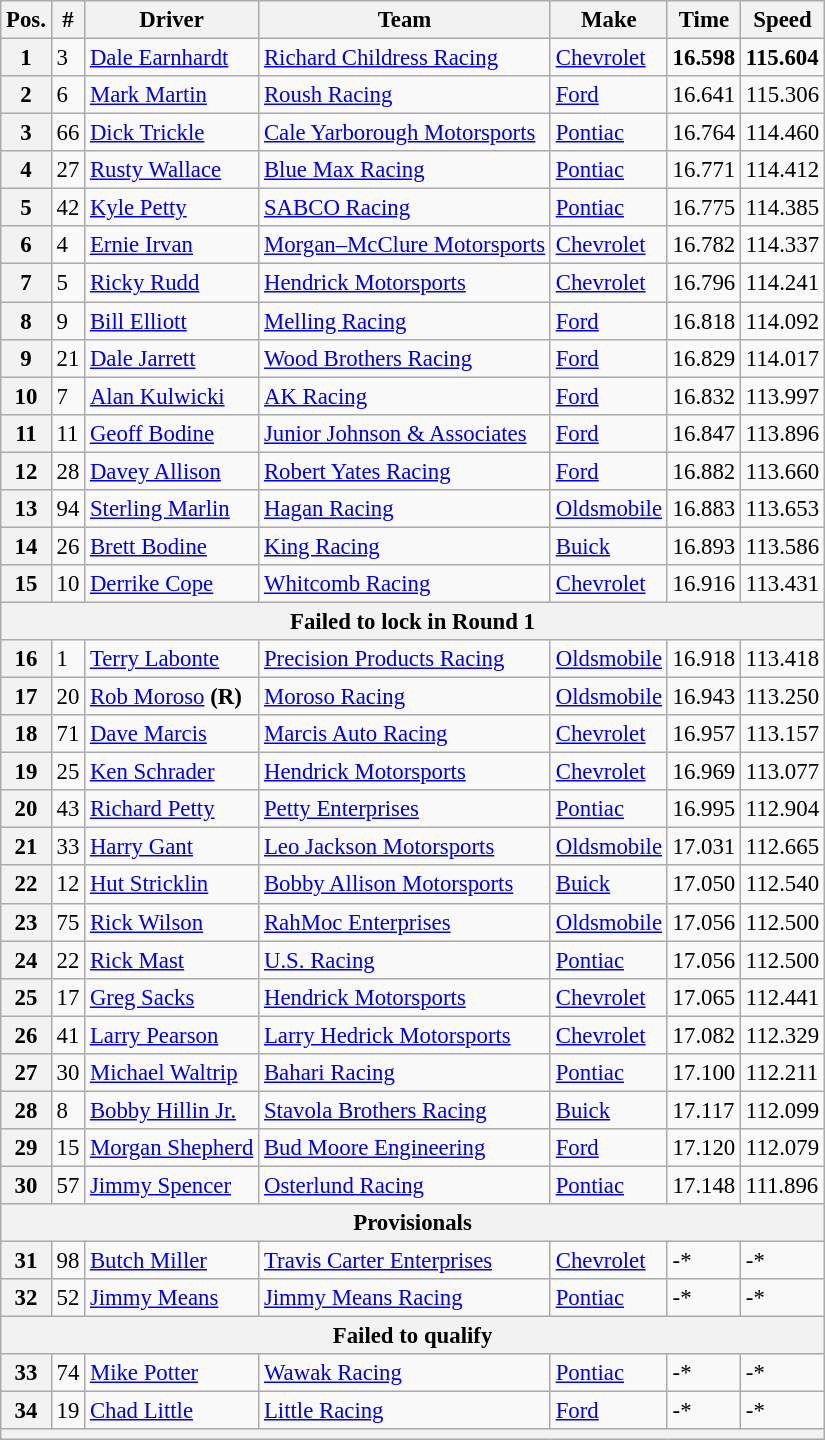<table class="wikitable" style="font-size:95%">
<tr>
<th>Pos.</th>
<th>#</th>
<th>Driver</th>
<th>Team</th>
<th>Make</th>
<th>Time</th>
<th>Speed</th>
</tr>
<tr>
<th>1</th>
<td>3</td>
<td><a href='#'>Dale Earnhardt</a></td>
<td><a href='#'>Richard Childress Racing</a></td>
<td><a href='#'>Chevrolet</a></td>
<td><strong>16.598</strong></td>
<td><strong>115.604</strong></td>
</tr>
<tr>
<th>2</th>
<td>6</td>
<td><a href='#'>Mark Martin</a></td>
<td><a href='#'>Roush Racing</a></td>
<td><a href='#'>Ford</a></td>
<td>16.641</td>
<td>115.306</td>
</tr>
<tr>
<th>3</th>
<td>66</td>
<td><a href='#'>Dick Trickle</a></td>
<td><a href='#'>Cale Yarborough Motorsports</a></td>
<td><a href='#'>Pontiac</a></td>
<td>16.764</td>
<td>114.460</td>
</tr>
<tr>
<th>4</th>
<td>27</td>
<td><a href='#'>Rusty Wallace</a></td>
<td><a href='#'>Blue Max Racing</a></td>
<td><a href='#'>Pontiac</a></td>
<td>16.771</td>
<td>114.412</td>
</tr>
<tr>
<th>5</th>
<td>42</td>
<td><a href='#'>Kyle Petty</a></td>
<td><a href='#'>SABCO Racing</a></td>
<td><a href='#'>Pontiac</a></td>
<td>16.775</td>
<td>114.385</td>
</tr>
<tr>
<th>6</th>
<td>4</td>
<td><a href='#'>Ernie Irvan</a></td>
<td><a href='#'>Morgan–McClure Motorsports</a></td>
<td><a href='#'>Chevrolet</a></td>
<td>16.782</td>
<td>114.337</td>
</tr>
<tr>
<th>7</th>
<td>5</td>
<td><a href='#'>Ricky Rudd</a></td>
<td><a href='#'>Hendrick Motorsports</a></td>
<td><a href='#'>Chevrolet</a></td>
<td>16.796</td>
<td>114.241</td>
</tr>
<tr>
<th>8</th>
<td>9</td>
<td><a href='#'>Bill Elliott</a></td>
<td><a href='#'>Melling Racing</a></td>
<td><a href='#'>Ford</a></td>
<td>16.818</td>
<td>114.092</td>
</tr>
<tr>
<th>9</th>
<td>21</td>
<td><a href='#'>Dale Jarrett</a></td>
<td><a href='#'>Wood Brothers Racing</a></td>
<td><a href='#'>Ford</a></td>
<td>16.829</td>
<td>114.017</td>
</tr>
<tr>
<th>10</th>
<td>7</td>
<td><a href='#'>Alan Kulwicki</a></td>
<td><a href='#'>AK Racing</a></td>
<td><a href='#'>Ford</a></td>
<td>16.832</td>
<td>113.997</td>
</tr>
<tr>
<th>11</th>
<td>11</td>
<td><a href='#'>Geoff Bodine</a></td>
<td><a href='#'>Junior Johnson & Associates</a></td>
<td><a href='#'>Ford</a></td>
<td>16.847</td>
<td>113.896</td>
</tr>
<tr>
<th>12</th>
<td>28</td>
<td><a href='#'>Davey Allison</a></td>
<td><a href='#'>Robert Yates Racing</a></td>
<td><a href='#'>Ford</a></td>
<td>16.882</td>
<td>113.660</td>
</tr>
<tr>
<th>13</th>
<td>94</td>
<td><a href='#'>Sterling Marlin</a></td>
<td><a href='#'>Hagan Racing</a></td>
<td><a href='#'>Oldsmobile</a></td>
<td>16.883</td>
<td>113.653</td>
</tr>
<tr>
<th>14</th>
<td>26</td>
<td><a href='#'>Brett Bodine</a></td>
<td><a href='#'>King Racing</a></td>
<td><a href='#'>Buick</a></td>
<td>16.893</td>
<td>113.586</td>
</tr>
<tr>
<th>15</th>
<td>10</td>
<td><a href='#'>Derrike Cope</a></td>
<td><a href='#'>Whitcomb Racing</a></td>
<td><a href='#'>Chevrolet</a></td>
<td>16.916</td>
<td>113.431</td>
</tr>
<tr>
<th colspan="7">Failed to lock in Round 1</th>
</tr>
<tr>
<th>16</th>
<td>1</td>
<td><a href='#'>Terry Labonte</a></td>
<td><a href='#'>Precision Products Racing</a></td>
<td><a href='#'>Oldsmobile</a></td>
<td>16.918</td>
<td>113.418</td>
</tr>
<tr>
<th>17</th>
<td>20</td>
<td><a href='#'>Rob Moroso</a> <strong>(R)</strong></td>
<td><a href='#'>Moroso Racing</a></td>
<td><a href='#'>Oldsmobile</a></td>
<td>16.943</td>
<td>113.250</td>
</tr>
<tr>
<th>18</th>
<td>71</td>
<td><a href='#'>Dave Marcis</a></td>
<td><a href='#'>Marcis Auto Racing</a></td>
<td><a href='#'>Chevrolet</a></td>
<td>16.957</td>
<td>113.157</td>
</tr>
<tr>
<th>19</th>
<td>25</td>
<td><a href='#'>Ken Schrader</a></td>
<td><a href='#'>Hendrick Motorsports</a></td>
<td><a href='#'>Chevrolet</a></td>
<td>16.969</td>
<td>113.077</td>
</tr>
<tr>
<th>20</th>
<td>43</td>
<td><a href='#'>Richard Petty</a></td>
<td><a href='#'>Petty Enterprises</a></td>
<td><a href='#'>Pontiac</a></td>
<td>16.995</td>
<td>112.904</td>
</tr>
<tr>
<th>21</th>
<td>33</td>
<td><a href='#'>Harry Gant</a></td>
<td><a href='#'>Leo Jackson Motorsports</a></td>
<td><a href='#'>Oldsmobile</a></td>
<td>17.031</td>
<td>112.665</td>
</tr>
<tr>
<th>22</th>
<td>12</td>
<td><a href='#'>Hut Stricklin</a></td>
<td><a href='#'>Bobby Allison Motorsports</a></td>
<td><a href='#'>Buick</a></td>
<td>17.050</td>
<td>112.540</td>
</tr>
<tr>
<th>23</th>
<td>75</td>
<td><a href='#'>Rick Wilson</a></td>
<td><a href='#'>RahMoc Enterprises</a></td>
<td><a href='#'>Oldsmobile</a></td>
<td>17.056</td>
<td>112.500</td>
</tr>
<tr>
<th>24</th>
<td>22</td>
<td><a href='#'>Rick Mast</a></td>
<td><a href='#'>U.S. Racing</a></td>
<td><a href='#'>Pontiac</a></td>
<td>17.056</td>
<td>112.500</td>
</tr>
<tr>
<th>25</th>
<td>17</td>
<td><a href='#'>Greg Sacks</a></td>
<td><a href='#'>Hendrick Motorsports</a></td>
<td><a href='#'>Chevrolet</a></td>
<td>17.065</td>
<td>112.441</td>
</tr>
<tr>
<th>26</th>
<td>41</td>
<td><a href='#'>Larry Pearson</a></td>
<td><a href='#'>Larry Hedrick Motorsports</a></td>
<td><a href='#'>Chevrolet</a></td>
<td>17.082</td>
<td>112.329</td>
</tr>
<tr>
<th>27</th>
<td>30</td>
<td><a href='#'>Michael Waltrip</a></td>
<td><a href='#'>Bahari Racing</a></td>
<td><a href='#'>Pontiac</a></td>
<td>17.100</td>
<td>112.211</td>
</tr>
<tr>
<th>28</th>
<td>8</td>
<td><a href='#'>Bobby Hillin Jr.</a></td>
<td><a href='#'>Stavola Brothers Racing</a></td>
<td><a href='#'>Buick</a></td>
<td>17.117</td>
<td>112.099</td>
</tr>
<tr>
<th>29</th>
<td>15</td>
<td><a href='#'>Morgan Shepherd</a></td>
<td><a href='#'>Bud Moore Engineering</a></td>
<td><a href='#'>Ford</a></td>
<td>17.120</td>
<td>112.079</td>
</tr>
<tr>
<th>30</th>
<td>57</td>
<td><a href='#'>Jimmy Spencer</a></td>
<td><a href='#'>Osterlund Racing</a></td>
<td><a href='#'>Pontiac</a></td>
<td>17.148</td>
<td>111.896</td>
</tr>
<tr>
<th colspan="7">Provisionals</th>
</tr>
<tr>
<th>31</th>
<td>98</td>
<td><a href='#'>Butch Miller</a></td>
<td><a href='#'>Travis Carter Enterprises</a></td>
<td><a href='#'>Chevrolet</a></td>
<td>-*</td>
<td>-*</td>
</tr>
<tr>
<th>32</th>
<td>52</td>
<td><a href='#'>Jimmy Means</a></td>
<td><a href='#'>Jimmy Means Racing</a></td>
<td><a href='#'>Pontiac</a></td>
<td>-*</td>
<td>-*</td>
</tr>
<tr>
<th colspan="7">Failed to qualify</th>
</tr>
<tr>
<th>33</th>
<td>74</td>
<td><a href='#'>Mike Potter</a></td>
<td><a href='#'>Wawak Racing</a></td>
<td><a href='#'>Pontiac</a></td>
<td>-*</td>
<td>-*</td>
</tr>
<tr>
<th>34</th>
<td>19</td>
<td><a href='#'>Chad Little</a></td>
<td><a href='#'>Little Racing</a></td>
<td><a href='#'>Ford</a></td>
<td>-*</td>
<td>-*</td>
</tr>
<tr>
<th colspan="7"></th>
</tr>
</table>
